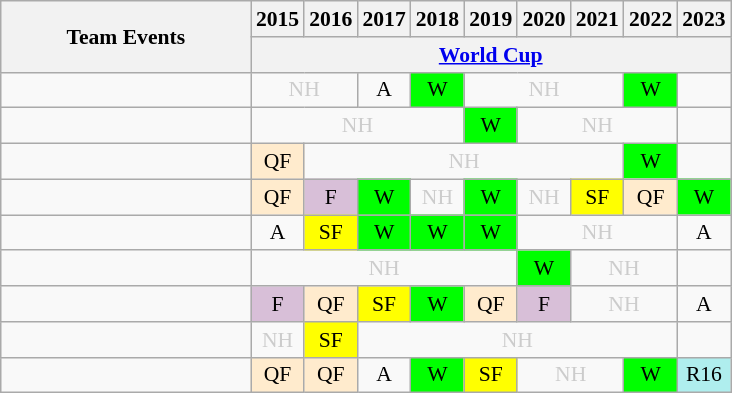<table style='font-size: 90%; text-align:center;' class='wikitable'>
<tr>
<th rowspan="2" style="width:160px;" class=unsortable>Team Events</th>
<th>2015</th>
<th>2016</th>
<th>2017</th>
<th>2018</th>
<th>2019</th>
<th>2020</th>
<th>2021</th>
<th>2022</th>
<th>2023</th>
</tr>
<tr>
<th colspan="9"><a href='#'>World Cup</a></th>
</tr>
<tr>
<td align=left></td>
<td colspan="2" style=color:#ccc>NH</td>
<td>A</td>
<td bgcolor=00FF00>W</td>
<td colspan="3" style=color:#ccc>NH</td>
<td bgcolor=00FF00>W</td>
<td></td>
</tr>
<tr>
<td align=left></td>
<td colspan="4" style=color:#ccc>NH</td>
<td bgcolor=00FF00>W</td>
<td colspan="3" style=color:#ccc>NH</td>
<td></td>
</tr>
<tr>
<td align=left></td>
<td bgcolor=FFEBCD>QF</td>
<td colspan="6" style=color:#ccc>NH</td>
<td bgcolor=00FF00>W</td>
<td></td>
</tr>
<tr>
<td align=left></td>
<td bgcolor=FFEBCD>QF</td>
<td bgcolor=D8BFD8>F</td>
<td bgcolor=00FF00>W</td>
<td style=color:#ccc>NH</td>
<td bgcolor=00FF00>W</td>
<td style=color:#ccc>NH</td>
<td bgcolor=FFFF00>SF</td>
<td bgcolor=FFEBCD>QF</td>
<td bgcolor=00FF00>W</td>
</tr>
<tr>
<td align=left></td>
<td>A</td>
<td bgcolor=FFFF00>SF</td>
<td bgcolor=00FF00>W</td>
<td bgcolor=00FF00>W</td>
<td bgcolor=00FF00>W</td>
<td colspan="3" style=color:#ccc>NH</td>
<td>A</td>
</tr>
<tr>
<td align=left></td>
<td colspan="5" style=color:#ccc>NH</td>
<td bgcolor=00FF00>W</td>
<td colspan="2" style=color:#ccc>NH</td>
<td></td>
</tr>
<tr>
<td align=left></td>
<td bgcolor=D8BFD8>F</td>
<td bgcolor=FFEBCD>QF</td>
<td bgcolor=FFFF00>SF</td>
<td bgcolor=00FF00>W</td>
<td bgcolor=FFEBCD>QF</td>
<td bgcolor=D8BFD8>F</td>
<td colspan="2" style=color:#ccc>NH</td>
<td>A</td>
</tr>
<tr>
<td align=left></td>
<td style=color:#ccc>NH</td>
<td bgcolor=FFFF00>SF</td>
<td colspan="6" style=color:#ccc>NH</td>
<td></td>
</tr>
<tr>
<td align=left></td>
<td bgcolor=FFEBCD>QF</td>
<td bgcolor=FFEBCD>QF</td>
<td>A</td>
<td bgcolor=00FF00>W</td>
<td bgcolor=FFFF00>SF</td>
<td colspan="2" style=color:#ccc>NH</td>
<td bgcolor=00FF00>W</td>
<td bgcolor=AFEEEE>R16</td>
</tr>
</table>
